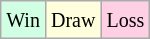<table class="wikitable">
<tr>
<td style="background:#d0ffe3;"><small>Win</small></td>
<td style="background:#ffd;"><small>Draw</small></td>
<td style="background:#ffd0e3;"><small>Loss</small></td>
</tr>
</table>
